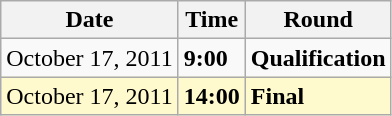<table class="wikitable">
<tr>
<th>Date</th>
<th>Time</th>
<th>Round</th>
</tr>
<tr>
<td>October 17, 2011</td>
<td><strong>9:00</strong></td>
<td><strong>Qualification</strong></td>
</tr>
<tr style=background:lemonchiffon>
<td>October 17, 2011</td>
<td><strong>14:00</strong></td>
<td><strong>Final</strong></td>
</tr>
</table>
